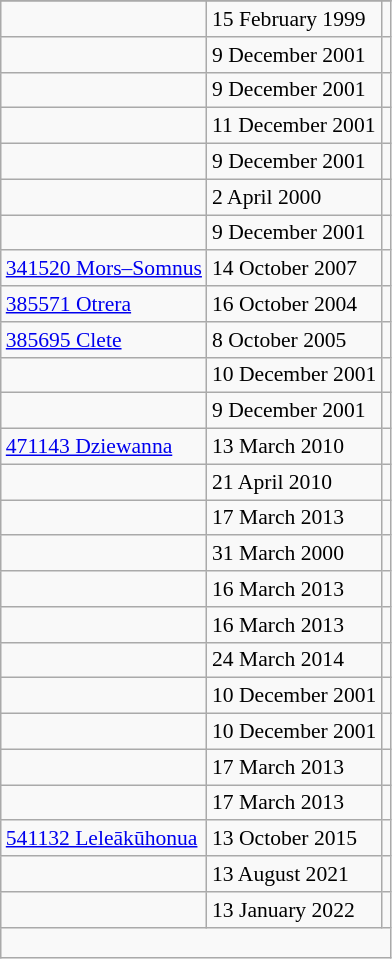<table class="wikitable floatright" style="font-size: 90%;">
<tr>
</tr>
<tr>
<td></td>
<td>15 February 1999</td>
<td></td>
</tr>
<tr>
<td></td>
<td>9 December 2001</td>
<td></td>
</tr>
<tr>
<td></td>
<td>9 December 2001</td>
<td></td>
</tr>
<tr>
<td></td>
<td>11 December 2001</td>
<td></td>
</tr>
<tr>
<td></td>
<td>9 December 2001</td>
<td></td>
</tr>
<tr>
<td></td>
<td>2 April 2000</td>
<td></td>
</tr>
<tr>
<td></td>
<td>9 December 2001</td>
<td></td>
</tr>
<tr>
<td><a href='#'>341520 Mors–Somnus</a></td>
<td>14 October 2007</td>
<td></td>
</tr>
<tr>
<td><a href='#'>385571 Otrera</a></td>
<td>16 October 2004</td>
<td></td>
</tr>
<tr>
<td><a href='#'>385695 Clete</a></td>
<td>8 October 2005</td>
<td></td>
</tr>
<tr>
<td></td>
<td>10 December 2001</td>
<td></td>
</tr>
<tr>
<td></td>
<td>9 December 2001</td>
<td></td>
</tr>
<tr>
<td><a href='#'>471143 Dziewanna</a></td>
<td>13 March 2010</td>
<td></td>
</tr>
<tr>
<td></td>
<td>21 April 2010</td>
<td></td>
</tr>
<tr>
<td></td>
<td>17 March 2013</td>
<td></td>
</tr>
<tr>
<td></td>
<td>31 March 2000</td>
<td></td>
</tr>
<tr>
<td></td>
<td>16 March 2013</td>
<td></td>
</tr>
<tr>
<td></td>
<td>16 March 2013</td>
<td></td>
</tr>
<tr>
<td></td>
<td>24 March 2014</td>
<td></td>
</tr>
<tr>
<td></td>
<td>10 December 2001</td>
<td></td>
</tr>
<tr>
<td></td>
<td>10 December 2001</td>
<td></td>
</tr>
<tr>
<td></td>
<td>17 March 2013</td>
<td></td>
</tr>
<tr>
<td></td>
<td>17 March 2013</td>
<td></td>
</tr>
<tr>
<td><a href='#'>541132 Leleākūhonua</a></td>
<td>13 October 2015</td>
<td></td>
</tr>
<tr>
<td></td>
<td>13 August 2021</td>
<td></td>
</tr>
<tr>
<td></td>
<td>13 January 2022</td>
<td></td>
</tr>
<tr>
<td colspan=3 style="font-size: smaller;"><br></td>
</tr>
</table>
